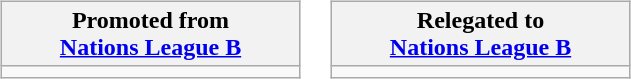<table>
<tr style="vertical-align:top">
<td><br><table class="wikitable" style="width:200px">
<tr>
<th>Promoted from<br><a href='#'>Nations League B</a></th>
</tr>
<tr>
<td></td>
</tr>
</table>
</td>
<td><br><table class="wikitable" style="width:200px">
<tr>
<th>Relegated to<br><a href='#'>Nations League B</a></th>
</tr>
<tr>
<td></td>
</tr>
</table>
</td>
</tr>
</table>
